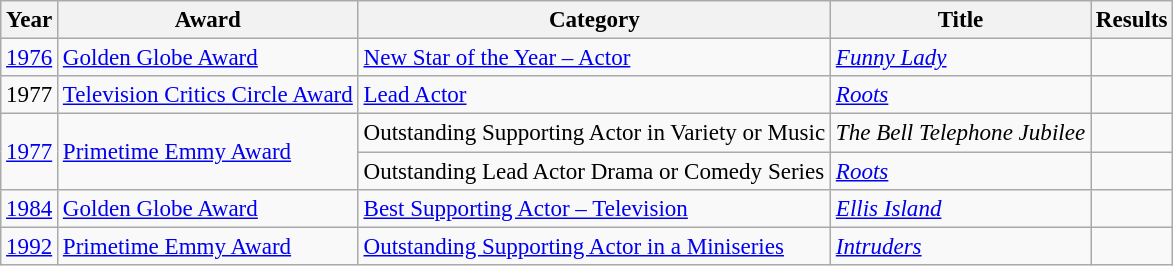<table class="wikitable" style="text-align:left; font-size:96%">
<tr>
<th>Year</th>
<th>Award</th>
<th>Category</th>
<th>Title</th>
<th>Results</th>
</tr>
<tr>
<td><a href='#'>1976</a></td>
<td><a href='#'>Golden Globe Award</a></td>
<td><a href='#'>New Star of the Year – Actor</a></td>
<td><em><a href='#'>Funny Lady</a></em></td>
<td></td>
</tr>
<tr>
<td>1977</td>
<td><a href='#'>Television Critics Circle Award</a></td>
<td><a href='#'>Lead Actor</a></td>
<td><em><a href='#'>Roots</a></em></td>
<td></td>
</tr>
<tr>
<td rowspan=2><a href='#'>1977</a></td>
<td rowspan=2><a href='#'>Primetime Emmy Award</a></td>
<td>Outstanding Supporting Actor in Variety or Music</td>
<td><em>The Bell Telephone Jubilee</em></td>
<td></td>
</tr>
<tr>
<td>Outstanding Lead Actor Drama or Comedy Series</td>
<td><em><a href='#'>Roots</a></em></td>
<td></td>
</tr>
<tr>
<td><a href='#'>1984</a></td>
<td><a href='#'>Golden Globe Award</a></td>
<td><a href='#'>Best Supporting Actor – Television</a></td>
<td><em><a href='#'>Ellis Island</a></em></td>
<td></td>
</tr>
<tr>
<td><a href='#'>1992</a></td>
<td><a href='#'>Primetime Emmy Award</a></td>
<td><a href='#'>Outstanding Supporting Actor in a Miniseries</a></td>
<td><em><a href='#'>Intruders</a></em></td>
<td></td>
</tr>
</table>
